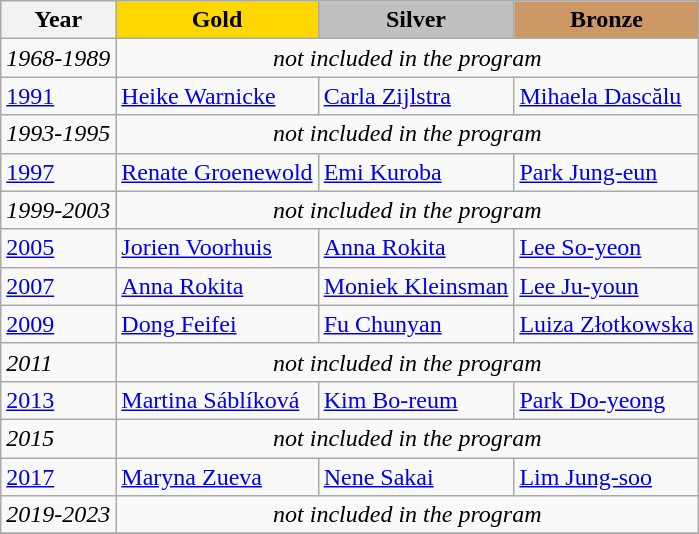<table class="wikitable">
<tr>
<th>Year</th>
<td align=center bgcolor=gold><strong>Gold</strong></td>
<td align=center bgcolor=silver><strong>Silver</strong></td>
<td align=center bgcolor=cc9966><strong>Bronze</strong></td>
</tr>
<tr>
<td><em>1968-1989</em></td>
<td colspan=3 align=center><em>not included in the program</em></td>
</tr>
<tr>
<td><a href='#'>1991</a></td>
<td> <a href='#'>Heike Warnicke</a></td>
<td> <a href='#'>Carla Zijlstra</a></td>
<td> <a href='#'>Mihaela Dascălu</a></td>
</tr>
<tr>
<td><em>1993-1995</em></td>
<td colspan=3 align=center><em>not included in the program</em></td>
</tr>
<tr>
<td><a href='#'>1997</a></td>
<td> <a href='#'>Renate Groenewold</a></td>
<td> <a href='#'>Emi Kuroba</a></td>
<td> <a href='#'>Park Jung-eun</a></td>
</tr>
<tr>
<td><em>1999-2003</em></td>
<td colspan=3 align=center><em>not included in the program</em></td>
</tr>
<tr>
<td><a href='#'>2005</a></td>
<td> <a href='#'>Jorien Voorhuis</a></td>
<td> <a href='#'>Anna Rokita</a></td>
<td> <a href='#'>Lee So-yeon</a></td>
</tr>
<tr>
<td><a href='#'>2007</a></td>
<td> <a href='#'>Anna Rokita</a></td>
<td> <a href='#'>Moniek Kleinsman</a></td>
<td> <a href='#'>Lee Ju-youn</a></td>
</tr>
<tr>
<td><a href='#'>2009</a></td>
<td> <a href='#'>Dong Feifei</a></td>
<td> <a href='#'>Fu Chunyan</a></td>
<td> <a href='#'>Luiza Złotkowska</a></td>
</tr>
<tr>
<td><em>2011</em></td>
<td colspan=3 align=center><em>not included in the program</em></td>
</tr>
<tr>
<td><a href='#'>2013</a></td>
<td> <a href='#'>Martina Sáblíková</a></td>
<td> <a href='#'>Kim Bo-reum</a></td>
<td> <a href='#'>Park Do-yeong</a></td>
</tr>
<tr>
<td><em>2015</em></td>
<td colspan=3 align=center><em>not included in the program</em></td>
</tr>
<tr>
<td><a href='#'>2017</a></td>
<td> <a href='#'>Maryna Zueva</a></td>
<td> <a href='#'>Nene Sakai</a></td>
<td> <a href='#'>Lim Jung-soo</a></td>
</tr>
<tr>
<td><em>2019-2023</em></td>
<td colspan=3 align=center><em>not included in the program</em></td>
</tr>
<tr>
</tr>
</table>
